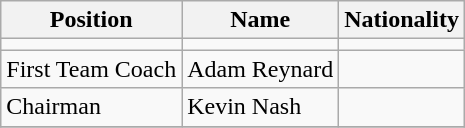<table class="wikitable">
<tr>
<th>Position</th>
<th>Name</th>
<th>Nationality</th>
</tr>
<tr>
<td Assistant Manager></td>
<td></td>
</tr>
<tr>
<td>First Team Coach</td>
<td>Adam Reynard</td>
<td></td>
</tr>
<tr>
<td>Chairman</td>
<td>Kevin Nash</td>
<td></td>
</tr>
<tr>
</tr>
</table>
